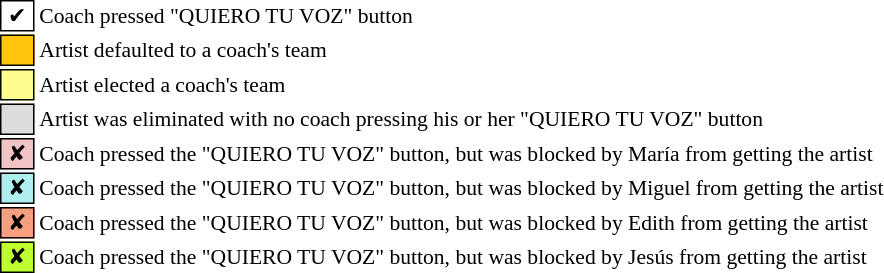<table class="toccolours" style="font-size: 90%; white-space: nowrap">
<tr>
<td style="background:white; border:1px solid black"> ✔ </td>
<td>Coach pressed "QUIERO TU VOZ" button</td>
</tr>
<tr>
<td style="background:#ffc40c; border:1px solid black">    </td>
<td>Artist defaulted to a coach's team</td>
</tr>
<tr>
<td style="background:#fdfc8f; border:1px solid black">    </td>
<td>Artist elected a coach's team</td>
</tr>
<tr>
<td style="background:#dcdcdc; border:1px solid black">    </td>
<td>Artist was eliminated with no coach pressing his or her "QUIERO TU VOZ" button</td>
</tr>
<tr>
<td style="background:#f0c4c4; border:1px solid black"> ✘ </td>
<td>Coach pressed the "QUIERO TU VOZ" button, but was blocked by María from getting the artist</td>
</tr>
<tr>
<td style="background:#afeeee; border:1px solid black"> ✘ </td>
<td>Coach pressed the "QUIERO TU VOZ" button, but was blocked by Miguel from getting the artist</td>
</tr>
<tr>
<td style="background:#F79F81; border:1px solid black"> ✘ </td>
<td>Coach pressed the "QUIERO TU VOZ" button, but was blocked by Edith from getting the artist</td>
</tr>
<tr>
<td style="background:#bdff2f; border:1px solid black"> ✘ </td>
<td>Coach pressed the "QUIERO TU VOZ" button, but was blocked by Jesús from getting the artist</td>
</tr>
<tr>
</tr>
</table>
